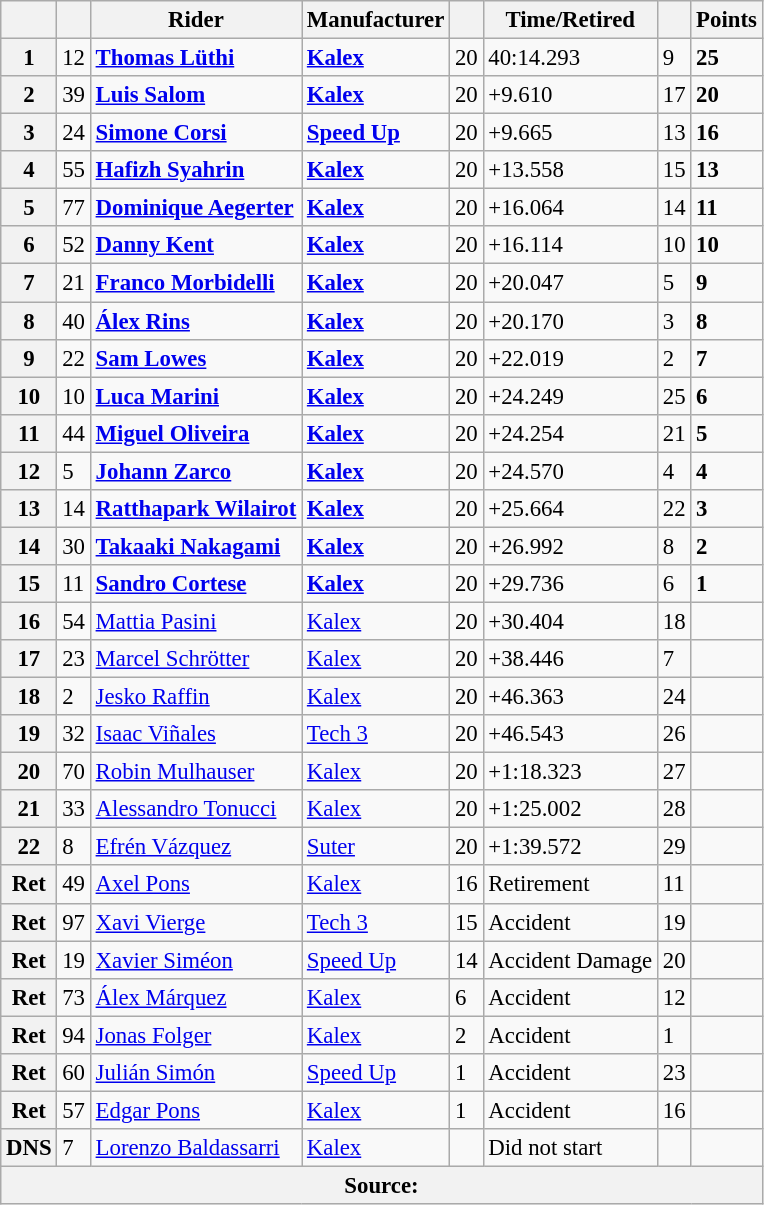<table class="wikitable" style="font-size: 95%;">
<tr>
<th scope=col></th>
<th scope=col></th>
<th scope=col>Rider</th>
<th scope=col>Manufacturer</th>
<th scope=col></th>
<th scope=col>Time/Retired</th>
<th scope=col></th>
<th scope=col>Points</th>
</tr>
<tr>
<th scope=row>1</th>
<td>12</td>
<td> <strong><a href='#'>Thomas Lüthi</a></strong></td>
<td><strong><a href='#'>Kalex</a></strong></td>
<td>20</td>
<td>40:14.293</td>
<td>9</td>
<td><strong>25</strong></td>
</tr>
<tr>
<th scope=row>2</th>
<td>39</td>
<td> <strong><a href='#'>Luis Salom</a></strong></td>
<td><strong><a href='#'>Kalex</a></strong></td>
<td>20</td>
<td>+9.610</td>
<td>17</td>
<td><strong>20</strong></td>
</tr>
<tr>
<th scope=row>3</th>
<td>24</td>
<td> <strong><a href='#'>Simone Corsi</a></strong></td>
<td><strong><a href='#'>Speed Up</a></strong></td>
<td>20</td>
<td>+9.665</td>
<td>13</td>
<td><strong>16</strong></td>
</tr>
<tr>
<th scope=row>4</th>
<td>55</td>
<td> <strong><a href='#'>Hafizh Syahrin</a></strong></td>
<td><strong><a href='#'>Kalex</a></strong></td>
<td>20</td>
<td>+13.558</td>
<td>15</td>
<td><strong>13</strong></td>
</tr>
<tr>
<th scope=row>5</th>
<td>77</td>
<td> <strong><a href='#'>Dominique Aegerter</a></strong></td>
<td><strong><a href='#'>Kalex</a></strong></td>
<td>20</td>
<td>+16.064</td>
<td>14</td>
<td><strong>11</strong></td>
</tr>
<tr>
<th scope=row>6</th>
<td>52</td>
<td> <strong><a href='#'>Danny Kent</a></strong></td>
<td><strong><a href='#'>Kalex</a></strong></td>
<td>20</td>
<td>+16.114</td>
<td>10</td>
<td><strong>10</strong></td>
</tr>
<tr>
<th scope=row>7</th>
<td>21</td>
<td> <strong><a href='#'>Franco Morbidelli</a></strong></td>
<td><strong><a href='#'>Kalex</a></strong></td>
<td>20</td>
<td>+20.047</td>
<td>5</td>
<td><strong>9</strong></td>
</tr>
<tr>
<th scope=row>8</th>
<td>40</td>
<td> <strong><a href='#'>Álex Rins</a></strong></td>
<td><strong><a href='#'>Kalex</a></strong></td>
<td>20</td>
<td>+20.170</td>
<td>3</td>
<td><strong>8</strong></td>
</tr>
<tr>
<th scope=row>9</th>
<td>22</td>
<td> <strong><a href='#'>Sam Lowes</a></strong></td>
<td><strong><a href='#'>Kalex</a></strong></td>
<td>20</td>
<td>+22.019</td>
<td>2</td>
<td><strong>7</strong></td>
</tr>
<tr>
<th scope=row>10</th>
<td>10</td>
<td> <strong><a href='#'>Luca Marini</a></strong></td>
<td><strong><a href='#'>Kalex</a></strong></td>
<td>20</td>
<td>+24.249</td>
<td>25</td>
<td><strong>6</strong></td>
</tr>
<tr>
<th scope=row>11</th>
<td>44</td>
<td> <strong><a href='#'>Miguel Oliveira</a></strong></td>
<td><strong><a href='#'>Kalex</a></strong></td>
<td>20</td>
<td>+24.254</td>
<td>21</td>
<td><strong>5</strong></td>
</tr>
<tr>
<th scope=row>12</th>
<td>5</td>
<td> <strong><a href='#'>Johann Zarco</a></strong></td>
<td><strong><a href='#'>Kalex</a></strong></td>
<td>20</td>
<td>+24.570</td>
<td>4</td>
<td><strong>4</strong></td>
</tr>
<tr>
<th scope=row>13</th>
<td>14</td>
<td> <strong><a href='#'>Ratthapark Wilairot</a></strong></td>
<td><strong><a href='#'>Kalex</a></strong></td>
<td>20</td>
<td>+25.664</td>
<td>22</td>
<td><strong>3</strong></td>
</tr>
<tr>
<th scope=row>14</th>
<td>30</td>
<td> <strong><a href='#'>Takaaki Nakagami</a></strong></td>
<td><strong><a href='#'>Kalex</a></strong></td>
<td>20</td>
<td>+26.992</td>
<td>8</td>
<td><strong>2</strong></td>
</tr>
<tr>
<th scope=row>15</th>
<td>11</td>
<td> <strong><a href='#'>Sandro Cortese</a></strong></td>
<td><strong><a href='#'>Kalex</a></strong></td>
<td>20</td>
<td>+29.736</td>
<td>6</td>
<td><strong>1</strong></td>
</tr>
<tr>
<th scope=row>16</th>
<td>54</td>
<td> <a href='#'>Mattia Pasini</a></td>
<td><a href='#'>Kalex</a></td>
<td>20</td>
<td>+30.404</td>
<td>18</td>
<td></td>
</tr>
<tr>
<th scope=row>17</th>
<td>23</td>
<td> <a href='#'>Marcel Schrötter</a></td>
<td><a href='#'>Kalex</a></td>
<td>20</td>
<td>+38.446</td>
<td>7</td>
<td></td>
</tr>
<tr>
<th scope=row>18</th>
<td>2</td>
<td> <a href='#'>Jesko Raffin</a></td>
<td><a href='#'>Kalex</a></td>
<td>20</td>
<td>+46.363</td>
<td>24</td>
<td></td>
</tr>
<tr>
<th scope=row>19</th>
<td>32</td>
<td> <a href='#'>Isaac Viñales</a></td>
<td><a href='#'>Tech 3</a></td>
<td>20</td>
<td>+46.543</td>
<td>26</td>
<td></td>
</tr>
<tr>
<th scope=row>20</th>
<td>70</td>
<td> <a href='#'>Robin Mulhauser</a></td>
<td><a href='#'>Kalex</a></td>
<td>20</td>
<td>+1:18.323</td>
<td>27</td>
<td></td>
</tr>
<tr>
<th scope=row>21</th>
<td>33</td>
<td> <a href='#'>Alessandro Tonucci</a></td>
<td><a href='#'>Kalex</a></td>
<td>20</td>
<td>+1:25.002</td>
<td>28</td>
<td></td>
</tr>
<tr>
<th scope=row>22</th>
<td>8</td>
<td> <a href='#'>Efrén Vázquez</a></td>
<td><a href='#'>Suter</a></td>
<td>20</td>
<td>+1:39.572</td>
<td>29</td>
<td></td>
</tr>
<tr>
<th scope=row>Ret</th>
<td>49</td>
<td> <a href='#'>Axel Pons</a></td>
<td><a href='#'>Kalex</a></td>
<td>16</td>
<td>Retirement</td>
<td>11</td>
<td></td>
</tr>
<tr>
<th scope=row>Ret</th>
<td>97</td>
<td> <a href='#'>Xavi Vierge</a></td>
<td><a href='#'>Tech 3</a></td>
<td>15</td>
<td>Accident</td>
<td>19</td>
<td></td>
</tr>
<tr>
<th scope=row>Ret</th>
<td>19</td>
<td> <a href='#'>Xavier Siméon</a></td>
<td><a href='#'>Speed Up</a></td>
<td>14</td>
<td>Accident Damage</td>
<td>20</td>
<td></td>
</tr>
<tr>
<th scope=row>Ret</th>
<td>73</td>
<td> <a href='#'>Álex Márquez</a></td>
<td><a href='#'>Kalex</a></td>
<td>6</td>
<td>Accident</td>
<td>12</td>
<td></td>
</tr>
<tr>
<th scope=row>Ret</th>
<td>94</td>
<td> <a href='#'>Jonas Folger</a></td>
<td><a href='#'>Kalex</a></td>
<td>2</td>
<td>Accident</td>
<td>1</td>
<td></td>
</tr>
<tr>
<th scope=row>Ret</th>
<td>60</td>
<td> <a href='#'>Julián Simón</a></td>
<td><a href='#'>Speed Up</a></td>
<td>1</td>
<td>Accident</td>
<td>23</td>
<td></td>
</tr>
<tr>
<th scope=row>Ret</th>
<td>57</td>
<td> <a href='#'>Edgar Pons</a></td>
<td><a href='#'>Kalex</a></td>
<td>1</td>
<td>Accident</td>
<td>16</td>
<td></td>
</tr>
<tr>
<th scope=row>DNS</th>
<td>7</td>
<td> <a href='#'>Lorenzo Baldassarri</a></td>
<td><a href='#'>Kalex</a></td>
<td></td>
<td>Did not start</td>
<td></td>
<td></td>
</tr>
<tr>
<th colspan=8>Source:</th>
</tr>
</table>
